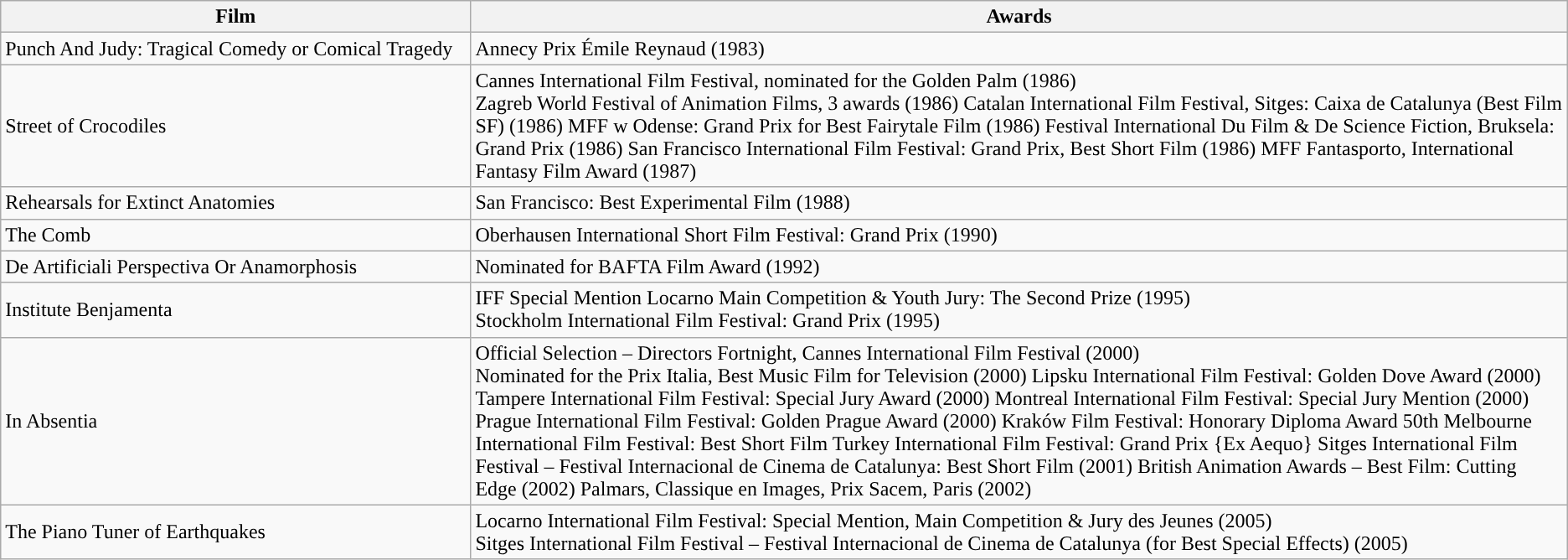<table class="wikitable">
<tr>
<th>Film</th>
<th>Awards</th>
</tr>
<tr>
<td style="width: 30%">Punch And Judy: Tragical Comedy or Comical Tragedy</td>
<td>Annecy Prix Émile Reynaud (1983)</td>
</tr>
<tr>
<td>Street of Crocodiles</td>
<td>Cannes International Film Festival, nominated for the Golden Palm (1986)<br>Zagreb World Festival of Animation Films, 3 awards (1986)
Catalan International Film Festival, Sitges: Caixa de Catalunya (Best Film SF) (1986)
MFF w Odense: Grand Prix for Best Fairytale Film (1986)
Festival International Du Film & De Science Fiction, Bruksela: Grand Prix (1986)
San Francisco International Film Festival: Grand Prix, Best Short Film (1986)
MFF Fantasporto, International Fantasy Film Award (1987)</td>
</tr>
<tr>
<td>Rehearsals for Extinct Anatomies</td>
<td>San Francisco: Best Experimental Film (1988)</td>
</tr>
<tr>
<td>The Comb</td>
<td>Oberhausen International Short Film Festival: Grand Prix (1990)</td>
</tr>
<tr>
<td>De Artificiali Perspectiva Or Anamorphosis</td>
<td>Nominated for BAFTA Film Award (1992)</td>
</tr>
<tr>
<td>Institute Benjamenta</td>
<td>IFF Special Mention Locarno Main Competition & Youth Jury: The Second Prize (1995)<br>Stockholm International Film Festival: Grand Prix (1995)</td>
</tr>
<tr>
<td>In Absentia</td>
<td>Official Selection – Directors Fortnight, Cannes International Film Festival (2000)<br>Nominated for the Prix Italia, Best Music Film for Television (2000)
Lipsku International Film Festival: Golden Dove Award (2000)
Tampere International Film Festival: Special Jury Award (2000)
Montreal International Film Festival: Special Jury Mention (2000)
Prague International Film Festival: Golden Prague Award (2000)
Kraków Film Festival: Honorary Diploma Award
50th Melbourne International Film Festival: Best Short Film
Turkey International Film Festival: Grand Prix {Ex Aequo}
Sitges International Film Festival – Festival Internacional de Cinema de Catalunya: Best Short Film (2001)
British Animation Awards – Best Film: Cutting Edge (2002)
Palmars, Classique en Images, Prix Sacem, Paris (2002)</td>
</tr>
<tr>
<td>The Piano Tuner of Earthquakes</td>
<td>Locarno International Film Festival: Special Mention, Main Competition & Jury des Jeunes (2005)<br>Sitges International Film Festival – Festival Internacional de Cinema de Catalunya (for Best Special Effects) (2005)</td>
</tr>
</table>
